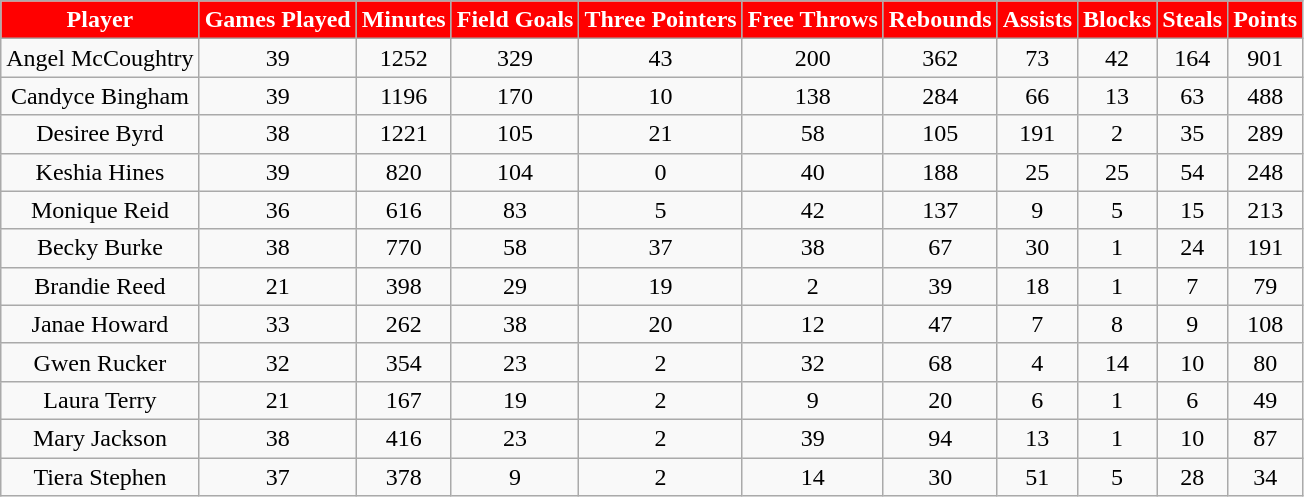<table class="wikitable" style="text-align:center;">
<tr>
<th style="background:red; color:#fff;">Player</th>
<th style="background:red; color:#fff;">Games Played</th>
<th style="background:red; color:#fff;">Minutes</th>
<th style="background:red; color:#fff;">Field Goals</th>
<th style="background:red; color:#fff;">Three Pointers</th>
<th style="background:red; color:#fff;">Free Throws</th>
<th style="background:red; color:#fff;">Rebounds</th>
<th style="background:red; color:#fff;">Assists</th>
<th style="background:red; color:#fff;">Blocks</th>
<th style="background:red; color:#fff;">Steals</th>
<th style="background:red; color:#fff;">Points</th>
</tr>
<tr>
<td>Angel McCoughtry</td>
<td>39</td>
<td>1252</td>
<td>329</td>
<td>43</td>
<td>200</td>
<td>362</td>
<td>73</td>
<td>42</td>
<td>164</td>
<td>901</td>
</tr>
<tr>
<td>Candyce Bingham</td>
<td>39</td>
<td>1196</td>
<td>170</td>
<td>10</td>
<td>138</td>
<td>284</td>
<td>66</td>
<td>13</td>
<td>63</td>
<td>488</td>
</tr>
<tr>
<td>Desiree Byrd</td>
<td>38</td>
<td>1221</td>
<td>105</td>
<td>21</td>
<td>58</td>
<td>105</td>
<td>191</td>
<td>2</td>
<td>35</td>
<td>289</td>
</tr>
<tr>
<td>Keshia Hines</td>
<td>39</td>
<td>820</td>
<td>104</td>
<td>0</td>
<td>40</td>
<td>188</td>
<td>25</td>
<td>25</td>
<td>54</td>
<td>248</td>
</tr>
<tr>
<td>Monique Reid</td>
<td>36</td>
<td>616</td>
<td>83</td>
<td>5</td>
<td>42</td>
<td>137</td>
<td>9</td>
<td>5</td>
<td>15</td>
<td>213</td>
</tr>
<tr>
<td>Becky Burke</td>
<td>38</td>
<td>770</td>
<td>58</td>
<td>37</td>
<td>38</td>
<td>67</td>
<td>30</td>
<td>1</td>
<td>24</td>
<td>191</td>
</tr>
<tr>
<td>Brandie Reed</td>
<td>21</td>
<td>398</td>
<td>29</td>
<td>19</td>
<td>2</td>
<td>39</td>
<td>18</td>
<td>1</td>
<td>7</td>
<td>79</td>
</tr>
<tr>
<td>Janae Howard</td>
<td>33</td>
<td>262</td>
<td>38</td>
<td>20</td>
<td>12</td>
<td>47</td>
<td>7</td>
<td>8</td>
<td>9</td>
<td>108</td>
</tr>
<tr>
<td>Gwen Rucker</td>
<td>32</td>
<td>354</td>
<td>23</td>
<td>2</td>
<td>32</td>
<td>68</td>
<td>4</td>
<td>14</td>
<td>10</td>
<td>80</td>
</tr>
<tr>
<td>Laura Terry</td>
<td>21</td>
<td>167</td>
<td>19</td>
<td>2</td>
<td>9</td>
<td>20</td>
<td>6</td>
<td>1</td>
<td>6</td>
<td>49</td>
</tr>
<tr>
<td>Mary Jackson</td>
<td>38</td>
<td>416</td>
<td>23</td>
<td>2</td>
<td>39</td>
<td>94</td>
<td>13</td>
<td>1</td>
<td>10</td>
<td>87</td>
</tr>
<tr>
<td>Tiera Stephen</td>
<td>37</td>
<td>378</td>
<td>9</td>
<td>2</td>
<td>14</td>
<td>30</td>
<td>51</td>
<td>5</td>
<td>28</td>
<td>34</td>
</tr>
</table>
